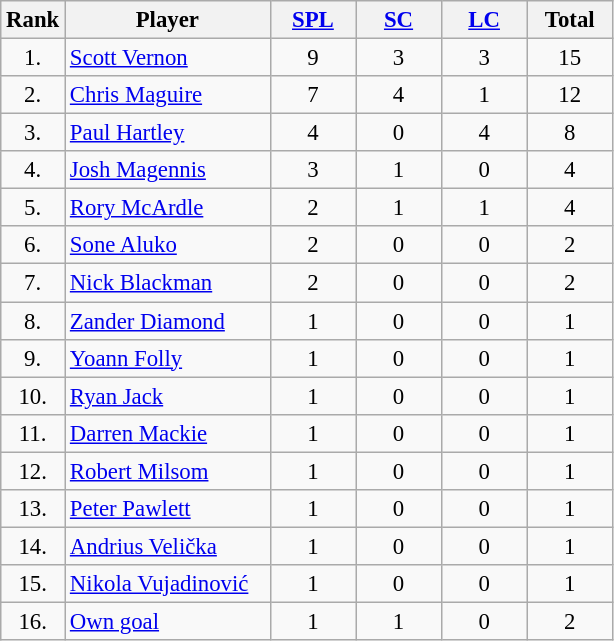<table class="wikitable sortable" style="text-align:center; margin: 1em 1em 1em 0; background: #f9f9f9; border: 1px #aaa solid; border-collapse: collapse; font-size: 95%;">
<tr>
<th width=20>Rank</th>
<th width=130>Player</th>
<th width=50><a href='#'>SPL</a></th>
<th width=50><a href='#'>SC</a></th>
<th width=50><a href='#'>LC</a></th>
<th width=50>Total</th>
</tr>
<tr>
<td>1.</td>
<td align=left> <a href='#'>Scott Vernon</a></td>
<td>9</td>
<td>3</td>
<td>3</td>
<td>15</td>
</tr>
<tr>
<td>2.</td>
<td align=left> <a href='#'>Chris Maguire</a></td>
<td>7</td>
<td>4</td>
<td>1</td>
<td>12</td>
</tr>
<tr>
<td>3.</td>
<td align=left> <a href='#'>Paul Hartley</a></td>
<td>4</td>
<td>0</td>
<td>4</td>
<td>8</td>
</tr>
<tr>
<td>4.</td>
<td align=left> <a href='#'>Josh Magennis</a></td>
<td>3</td>
<td>1</td>
<td>0</td>
<td>4</td>
</tr>
<tr>
<td>5.</td>
<td align=left> <a href='#'>Rory McArdle</a></td>
<td>2</td>
<td>1</td>
<td>1</td>
<td>4</td>
</tr>
<tr>
<td>6.</td>
<td align=left> <a href='#'>Sone Aluko</a></td>
<td>2</td>
<td>0</td>
<td>0</td>
<td>2</td>
</tr>
<tr>
<td>7.</td>
<td align=left> <a href='#'>Nick Blackman</a></td>
<td>2</td>
<td>0</td>
<td>0</td>
<td>2</td>
</tr>
<tr>
<td>8.</td>
<td align=left> <a href='#'>Zander Diamond</a></td>
<td>1</td>
<td>0</td>
<td>0</td>
<td>1</td>
</tr>
<tr>
<td>9.</td>
<td align=left> <a href='#'>Yoann Folly</a></td>
<td>1</td>
<td>0</td>
<td>0</td>
<td>1</td>
</tr>
<tr>
<td>10.</td>
<td align=left> <a href='#'>Ryan Jack</a></td>
<td>1</td>
<td>0</td>
<td>0</td>
<td>1</td>
</tr>
<tr>
<td>11.</td>
<td align=left> <a href='#'>Darren Mackie</a></td>
<td>1</td>
<td>0</td>
<td>0</td>
<td>1</td>
</tr>
<tr>
<td>12.</td>
<td align=left> <a href='#'>Robert Milsom</a></td>
<td>1</td>
<td>0</td>
<td>0</td>
<td>1</td>
</tr>
<tr>
<td>13.</td>
<td align=left> <a href='#'>Peter Pawlett</a></td>
<td>1</td>
<td>0</td>
<td>0</td>
<td>1</td>
</tr>
<tr>
<td>14.</td>
<td align=left> <a href='#'>Andrius Velička</a></td>
<td>1</td>
<td>0</td>
<td>0</td>
<td>1</td>
</tr>
<tr>
<td>15.</td>
<td align=left> <a href='#'>Nikola Vujadinović</a></td>
<td>1</td>
<td>0</td>
<td>0</td>
<td>1</td>
</tr>
<tr>
<td>16.</td>
<td align=left><a href='#'>Own goal</a></td>
<td>1</td>
<td>1</td>
<td>0</td>
<td>2</td>
</tr>
</table>
